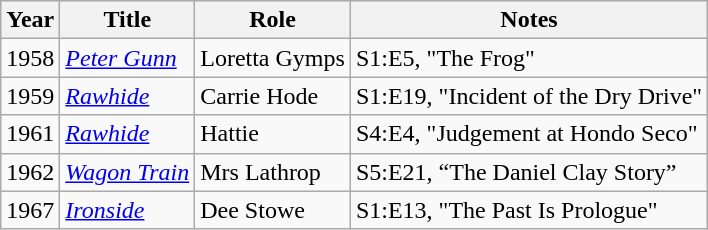<table class="wikitable">
<tr>
<th>Year</th>
<th>Title</th>
<th>Role</th>
<th>Notes</th>
</tr>
<tr>
<td>1958</td>
<td><em><a href='#'>Peter Gunn</a></em></td>
<td>Loretta Gymps</td>
<td>S1:E5, "The Frog"</td>
</tr>
<tr>
<td>1959</td>
<td><em><a href='#'>Rawhide</a></em></td>
<td>Carrie Hode</td>
<td>S1:E19, "Incident of the Dry Drive"</td>
</tr>
<tr>
<td>1961</td>
<td><em><a href='#'>Rawhide</a></em></td>
<td>Hattie</td>
<td>S4:E4, "Judgement at Hondo Seco"</td>
</tr>
<tr>
<td>1962</td>
<td><em><a href='#'> Wagon Train</a></em></td>
<td>Mrs Lathrop</td>
<td>S5:E21, “The Daniel Clay Story”</td>
</tr>
<tr>
<td>1967</td>
<td><em><a href='#'>Ironside</a></em></td>
<td>Dee Stowe</td>
<td>S1:E13, "The Past Is Prologue"</td>
</tr>
</table>
